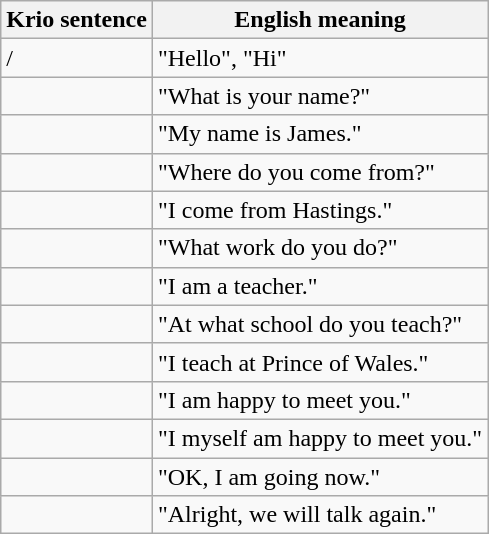<table class="wikitable">
<tr>
<th>Krio sentence</th>
<th>English meaning</th>
</tr>
<tr>
<td>/</td>
<td>"Hello", "Hi"</td>
</tr>
<tr>
<td></td>
<td>"What is your name?"</td>
</tr>
<tr>
<td></td>
<td>"My name is James."</td>
</tr>
<tr>
<td></td>
<td>"Where do you come from?"</td>
</tr>
<tr>
<td></td>
<td>"I come from Hastings."</td>
</tr>
<tr>
<td></td>
<td>"What work do you do?"</td>
</tr>
<tr>
<td></td>
<td>"I am a teacher."</td>
</tr>
<tr>
<td></td>
<td>"At what school do you teach?"</td>
</tr>
<tr>
<td></td>
<td>"I teach at Prince of Wales."</td>
</tr>
<tr>
<td></td>
<td>"I am happy to meet you."</td>
</tr>
<tr>
<td></td>
<td>"I myself am happy to meet you."</td>
</tr>
<tr>
<td></td>
<td>"OK, I am going now."</td>
</tr>
<tr>
<td></td>
<td>"Alright, we will talk again."</td>
</tr>
</table>
